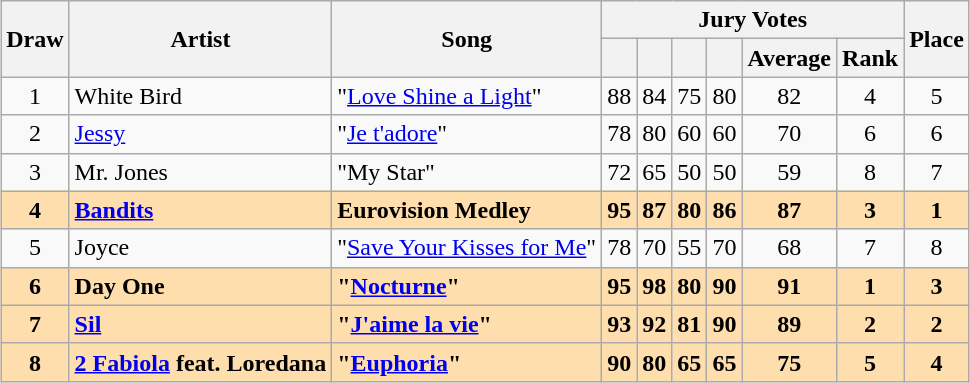<table class="sortable wikitable" style="margin: 1em auto 1em auto; text-align:center;">
<tr>
<th rowspan="2">Draw</th>
<th rowspan="2">Artist</th>
<th rowspan="2">Song</th>
<th colspan="6">Jury Votes</th>
<th rowspan="2">Place</th>
</tr>
<tr>
<th></th>
<th></th>
<th></th>
<th></th>
<th>Average</th>
<th>Rank</th>
</tr>
<tr>
<td>1</td>
<td align="left">White Bird</td>
<td align="left">"<a href='#'>Love Shine a Light</a>" </td>
<td>88</td>
<td>84</td>
<td>75</td>
<td>80</td>
<td>82</td>
<td>4</td>
<td>5</td>
</tr>
<tr>
<td>2</td>
<td align="left"><a href='#'>Jessy</a></td>
<td align="left">"<a href='#'>Je t'adore</a>" </td>
<td>78</td>
<td>80</td>
<td>60</td>
<td>60</td>
<td>70</td>
<td>6</td>
<td>6</td>
</tr>
<tr>
<td>3</td>
<td align="left">Mr. Jones</td>
<td align="left">"My Star" </td>
<td>72</td>
<td>65</td>
<td>50</td>
<td>50</td>
<td>59</td>
<td>8</td>
<td>7</td>
</tr>
<tr style="font-weight:bold; background:navajowhite;">
<td>4</td>
<td align="left"><a href='#'>Bandits</a></td>
<td align="left">Eurovision Medley</td>
<td>95</td>
<td>87</td>
<td>80</td>
<td>86</td>
<td>87</td>
<td>3</td>
<td>1</td>
</tr>
<tr>
<td>5</td>
<td align="left">Joyce</td>
<td align="left">"<a href='#'>Save Your Kisses for Me</a>" </td>
<td>78</td>
<td>70</td>
<td>55</td>
<td>70</td>
<td>68</td>
<td>7</td>
<td>8</td>
</tr>
<tr style="font-weight:bold; background:navajowhite;">
<td>6</td>
<td align="left">Day One</td>
<td align="left">"<a href='#'>Nocturne</a>" </td>
<td>95</td>
<td>98</td>
<td>80</td>
<td>90</td>
<td>91</td>
<td>1</td>
<td>3</td>
</tr>
<tr style="font-weight:bold; background:navajowhite;">
<td>7</td>
<td align="left"><a href='#'>Sil</a></td>
<td align="left">"<a href='#'>J'aime la vie</a>" </td>
<td>93</td>
<td>92</td>
<td>81</td>
<td>90</td>
<td>89</td>
<td>2</td>
<td>2</td>
</tr>
<tr style="font-weight:bold; background:navajowhite;">
<td>8</td>
<td align="left"><a href='#'>2 Fabiola</a> feat. Loredana</td>
<td align="left">"<a href='#'>Euphoria</a>" </td>
<td>90</td>
<td>80</td>
<td>65</td>
<td>65</td>
<td>75</td>
<td>5</td>
<td>4</td>
</tr>
</table>
